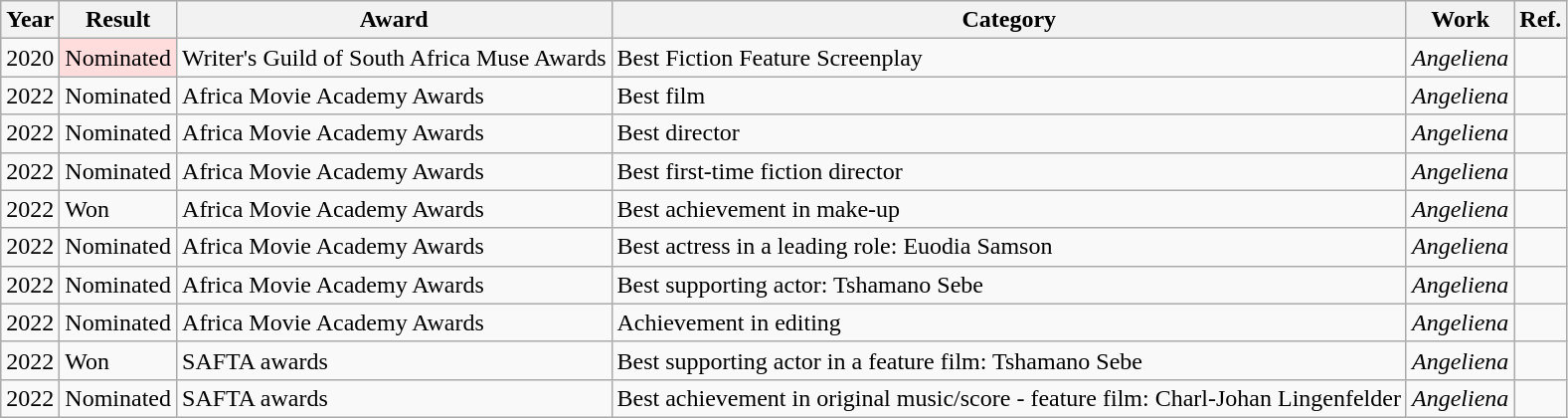<table class="wikitable">
<tr>
<th>Year</th>
<th>Result</th>
<th>Award</th>
<th>Category</th>
<th>Work</th>
<th>Ref.</th>
</tr>
<tr>
<td>2020</td>
<td style="background: #ffdddd">Nominated</td>
<td>Writer's Guild of South Africa Muse Awards</td>
<td>Best Fiction Feature Screenplay</td>
<td><em>Angeliena</em></td>
<td></td>
</tr>
<tr>
<td>2022</td>
<td>Nominated</td>
<td>Africa Movie Academy Awards</td>
<td>Best film</td>
<td><em>Angeliena</em></td>
<td></td>
</tr>
<tr>
<td>2022</td>
<td>Nominated</td>
<td>Africa Movie Academy Awards</td>
<td>Best director</td>
<td><em>Angeliena</em></td>
<td></td>
</tr>
<tr>
<td>2022</td>
<td>Nominated</td>
<td>Africa Movie Academy Awards</td>
<td>Best first-time fiction director</td>
<td><em>Angeliena</em></td>
<td></td>
</tr>
<tr>
<td>2022</td>
<td>Won</td>
<td>Africa Movie Academy Awards</td>
<td>Best achievement in make-up</td>
<td><em>Angeliena</em></td>
<td></td>
</tr>
<tr>
<td>2022</td>
<td>Nominated</td>
<td>Africa Movie Academy Awards</td>
<td>Best actress in a leading role: Euodia Samson</td>
<td><em>Angeliena</em></td>
<td></td>
</tr>
<tr>
<td>2022</td>
<td>Nominated</td>
<td>Africa Movie Academy Awards</td>
<td>Best supporting actor: Tshamano Sebe</td>
<td><em>Angeliena</em></td>
<td></td>
</tr>
<tr>
<td>2022</td>
<td>Nominated</td>
<td>Africa Movie Academy Awards</td>
<td>Achievement in editing</td>
<td><em>Angeliena</em></td>
<td></td>
</tr>
<tr>
<td>2022</td>
<td>Won</td>
<td>SAFTA awards</td>
<td>Best supporting actor in a feature film: Tshamano Sebe</td>
<td><em>Angeliena</em></td>
<td></td>
</tr>
<tr>
<td>2022</td>
<td>Nominated</td>
<td>SAFTA awards</td>
<td>Best achievement in original music/score - feature film: Charl-Johan Lingenfelder</td>
<td><em>Angeliena</em></td>
<td></td>
</tr>
</table>
